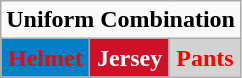<table class="wikitable"  style="display: inline-table;">
<tr>
<td align="center" Colspan="3"><strong>Uniform Combination</strong></td>
</tr>
<tr align="center">
<td style="background:#0080C6; color:red"><strong>Helmet</strong></td>
<td style="background:#CE1126; color:white"><strong>Jersey</strong></td>
<td style="background:lightgray; color:red"><strong>Pants</strong></td>
</tr>
</table>
